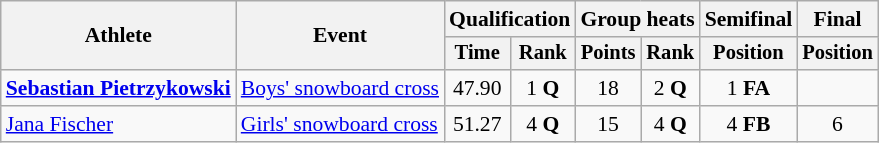<table class="wikitable" style="font-size:90%">
<tr>
<th rowspan="2">Athlete</th>
<th rowspan="2">Event</th>
<th colspan=2>Qualification</th>
<th colspan=2>Group heats</th>
<th>Semifinal</th>
<th>Final</th>
</tr>
<tr style="font-size:95%">
<th>Time</th>
<th>Rank</th>
<th>Points</th>
<th>Rank</th>
<th>Position</th>
<th>Position</th>
</tr>
<tr align=center>
<td align=left><strong><a href='#'>Sebastian Pietrzykowski</a></strong></td>
<td align=left><a href='#'>Boys' snowboard cross</a></td>
<td>47.90</td>
<td>1 <strong>Q</strong></td>
<td>18</td>
<td>2 <strong>Q</strong></td>
<td>1 <strong>FA</strong></td>
<td></td>
</tr>
<tr align=center>
<td align=left><a href='#'>Jana Fischer</a></td>
<td align=left><a href='#'>Girls' snowboard cross</a></td>
<td>51.27</td>
<td>4 <strong>Q</strong></td>
<td>15</td>
<td>4 <strong>Q</strong></td>
<td>4 <strong>FB</strong></td>
<td>6</td>
</tr>
</table>
